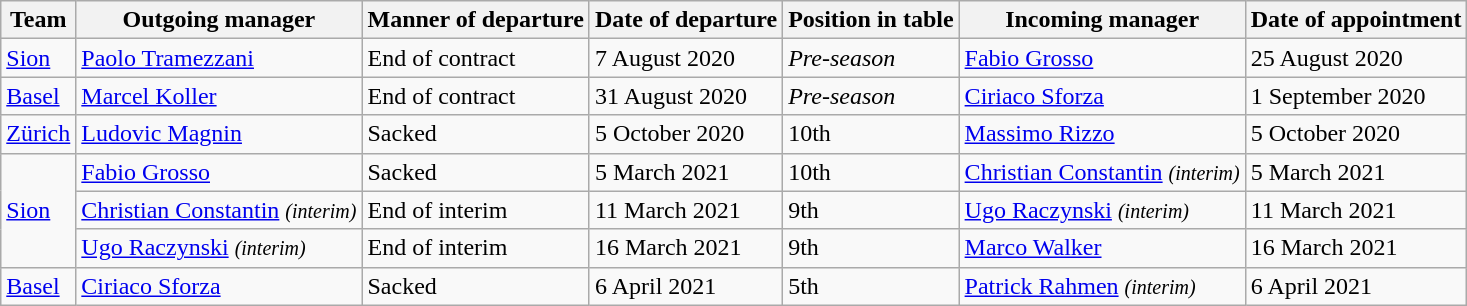<table class="wikitable">
<tr>
<th>Team</th>
<th>Outgoing manager</th>
<th>Manner of departure</th>
<th>Date of departure</th>
<th>Position in table</th>
<th>Incoming manager</th>
<th>Date of appointment</th>
</tr>
<tr>
<td><a href='#'>Sion</a></td>
<td> <a href='#'>Paolo Tramezzani</a></td>
<td>End of contract</td>
<td>7 August 2020</td>
<td><em>Pre-season</em></td>
<td> <a href='#'>Fabio Grosso</a></td>
<td>25 August 2020</td>
</tr>
<tr>
<td><a href='#'>Basel</a></td>
<td> <a href='#'>Marcel Koller</a></td>
<td>End of contract</td>
<td>31 August 2020</td>
<td><em>Pre-season</em></td>
<td> <a href='#'>Ciriaco Sforza</a></td>
<td>1 September 2020</td>
</tr>
<tr>
<td><a href='#'>Zürich</a></td>
<td> <a href='#'>Ludovic Magnin</a></td>
<td>Sacked</td>
<td>5 October 2020</td>
<td>10th</td>
<td> <a href='#'>Massimo Rizzo</a></td>
<td>5 October 2020</td>
</tr>
<tr>
<td rowspan=3><a href='#'>Sion</a></td>
<td> <a href='#'>Fabio Grosso</a></td>
<td>Sacked</td>
<td>5 March 2021</td>
<td>10th</td>
<td> <a href='#'>Christian Constantin</a> <small><em>(interim)</em></small></td>
<td>5 March 2021</td>
</tr>
<tr>
<td> <a href='#'>Christian Constantin</a> <small><em>(interim)</em></small></td>
<td>End of interim</td>
<td>11 March 2021</td>
<td>9th</td>
<td> <a href='#'>Ugo Raczynski</a> <small><em>(interim)</em></small></td>
<td>11 March 2021</td>
</tr>
<tr>
<td> <a href='#'>Ugo Raczynski</a> <small><em>(interim)</em></small></td>
<td>End of interim</td>
<td>16 March 2021</td>
<td>9th</td>
<td> <a href='#'>Marco Walker</a></td>
<td>16 March 2021</td>
</tr>
<tr>
<td><a href='#'>Basel</a></td>
<td> <a href='#'>Ciriaco Sforza</a></td>
<td>Sacked</td>
<td>6 April 2021</td>
<td>5th</td>
<td> <a href='#'>Patrick Rahmen</a> <small><em>(interim)</em></small></td>
<td>6 April 2021</td>
</tr>
</table>
